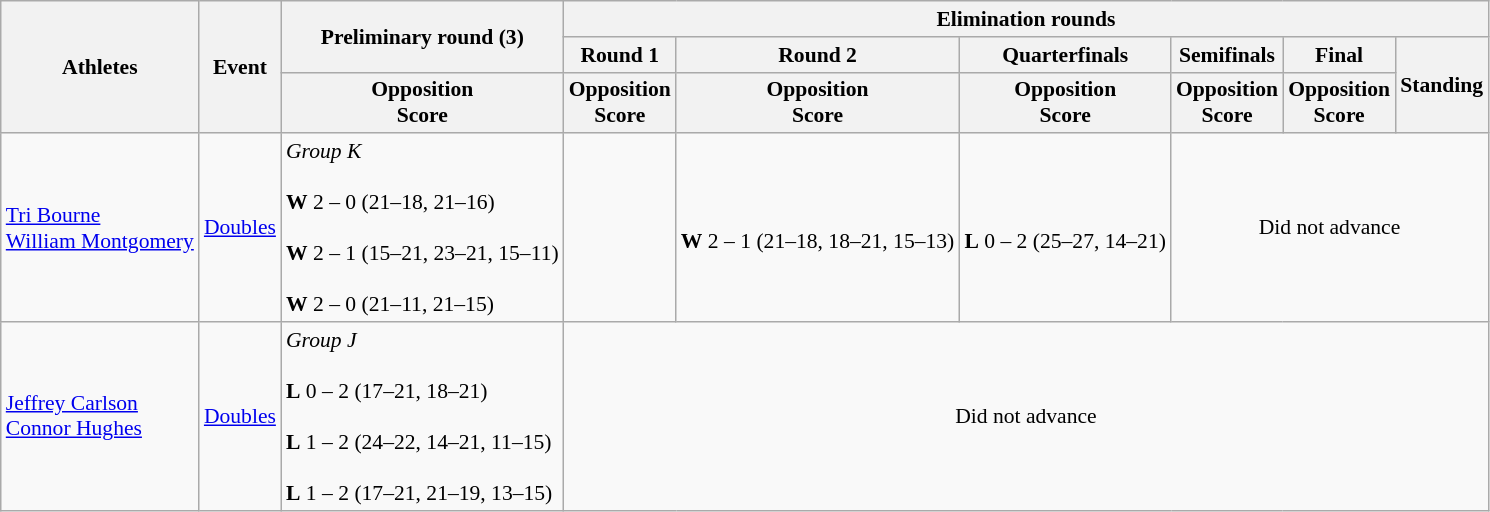<table class="wikitable" border="1" style="font-size:90%">
<tr>
<th rowspan=3>Athletes</th>
<th rowspan=3>Event</th>
<th rowspan=2>Preliminary round (3)</th>
<th colspan=6>Elimination rounds</th>
</tr>
<tr>
<th>Round 1</th>
<th>Round 2</th>
<th>Quarterfinals</th>
<th>Semifinals</th>
<th>Final</th>
<th rowspan=2>Standing</th>
</tr>
<tr>
<th>Opposition <br> Score</th>
<th>Opposition <br> Score</th>
<th>Opposition <br> Score</th>
<th>Opposition <br> Score</th>
<th>Opposition <br> Score</th>
<th>Opposition <br> Score</th>
</tr>
<tr>
<td><a href='#'>Tri Bourne</a> <br> <a href='#'>William Montgomery</a></td>
<td><a href='#'>Doubles</a></td>
<td><em>Group K</em><br><br><strong>W</strong> 2 – 0 (21–18, 21–16)<br><br><strong>W</strong> 2 – 1 (15–21, 23–21, 15–11)<br><br><strong>W</strong> 2 – 0 (21–11, 21–15)</td>
<td></td>
<td><br><strong>W</strong> 2 – 1 (21–18, 18–21, 15–13)</td>
<td><br><strong>L</strong> 0 – 2 (25–27, 14–21)</td>
<td colspan=3 align=center>Did not advance</td>
</tr>
<tr>
<td><a href='#'>Jeffrey Carlson</a> <br> <a href='#'>Connor Hughes</a></td>
<td><a href='#'>Doubles</a></td>
<td><em>Group J</em><br><br><strong>L</strong> 0 – 2 (17–21, 18–21)<br><br><strong>L</strong> 1 – 2 (24–22, 14–21, 11–15)<br><br><strong>L</strong> 1 – 2 (17–21, 21–19, 13–15)</td>
<td colspan=6 align=center>Did not advance</td>
</tr>
</table>
